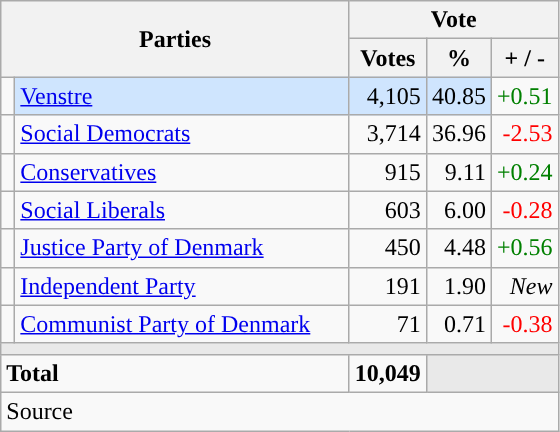<table class="wikitable" style="text-align:right;">
<tr>
<th style="text-align:centre;" rowspan="2" colspan="2" width="225">Parties</th>
<th colspan="3">Vote</th>
</tr>
<tr>
<th width="15">Votes</th>
<th width="15">%</th>
<th width="15">+ / -</th>
</tr>
<tr>
<td width="2" style="color:inherit;background:"></td>
<td bgcolor=#cfe5fe  align="left"><a href='#'>Venstre</a></td>
<td bgcolor=#cfe5fe>4,105</td>
<td bgcolor=#cfe5fe>40.85</td>
<td style=color:green;>+0.51</td>
</tr>
<tr>
<td width="2" style="color:inherit;background:"></td>
<td align="left"><a href='#'>Social Democrats</a></td>
<td>3,714</td>
<td>36.96</td>
<td style=color:red;>-2.53</td>
</tr>
<tr>
<td width="2" style="color:inherit;background:"></td>
<td align="left"><a href='#'>Conservatives</a></td>
<td>915</td>
<td>9.11</td>
<td style=color:green;>+0.24</td>
</tr>
<tr>
<td width="2" style="color:inherit;background:"></td>
<td align="left"><a href='#'>Social Liberals</a></td>
<td>603</td>
<td>6.00</td>
<td style=color:red;>-0.28</td>
</tr>
<tr>
<td width="2" style="color:inherit;background:"></td>
<td align="left"><a href='#'>Justice Party of Denmark</a></td>
<td>450</td>
<td>4.48</td>
<td style=color:green;>+0.56</td>
</tr>
<tr>
<td width="2" style="color:inherit;background:"></td>
<td align="left"><a href='#'>Independent Party</a></td>
<td>191</td>
<td>1.90</td>
<td><em>New</em></td>
</tr>
<tr>
<td width="2" style="color:inherit;background:"></td>
<td align="left"><a href='#'>Communist Party of Denmark</a></td>
<td>71</td>
<td>0.71</td>
<td style=color:red;>-0.38</td>
</tr>
<tr>
<td colspan="7" bgcolor="#E9E9E9"></td>
</tr>
<tr>
<td align="left" colspan="2"><strong>Total</strong></td>
<td><strong>10,049</strong></td>
<td bgcolor="#E9E9E9" colspan="2"></td>
</tr>
<tr>
<td align="left" colspan="6">Source</td>
</tr>
</table>
